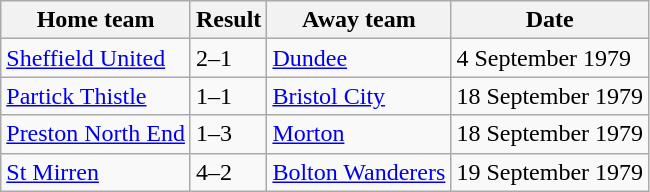<table class="wikitable">
<tr>
<th>Home team</th>
<th>Result</th>
<th>Away team</th>
<th>Date</th>
</tr>
<tr>
<td><a href='#'>Sheffield United</a></td>
<td>2–1</td>
<td><a href='#'>Dundee</a></td>
<td>4 September 1979</td>
</tr>
<tr>
<td><a href='#'>Partick Thistle</a></td>
<td>1–1</td>
<td><a href='#'>Bristol City</a></td>
<td>18 September 1979</td>
</tr>
<tr>
<td><a href='#'>Preston North End</a></td>
<td>1–3</td>
<td><a href='#'>Morton</a></td>
<td>18 September 1979</td>
</tr>
<tr>
<td><a href='#'>St Mirren</a></td>
<td>4–2</td>
<td><a href='#'>Bolton Wanderers</a></td>
<td>19 September 1979</td>
</tr>
</table>
